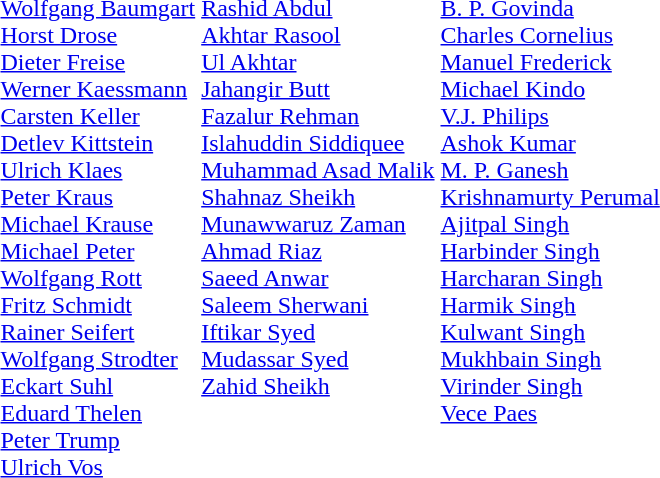<table>
<tr valign=top>
<td><br><a href='#'>Wolfgang Baumgart</a><br><a href='#'>Horst Drose</a><br><a href='#'>Dieter Freise</a><br><a href='#'>Werner Kaessmann</a><br><a href='#'>Carsten Keller</a><br><a href='#'>Detlev Kittstein</a><br><a href='#'>Ulrich Klaes</a><br><a href='#'>Peter Kraus</a><br><a href='#'>Michael Krause</a><br><a href='#'>Michael Peter</a><br><a href='#'>Wolfgang Rott</a><br><a href='#'>Fritz Schmidt</a><br><a href='#'>Rainer Seifert</a><br><a href='#'>Wolfgang Strodter</a><br><a href='#'>Eckart Suhl</a><br><a href='#'>Eduard Thelen</a><br><a href='#'>Peter Trump</a><br><a href='#'>Ulrich Vos</a></td>
<td valign=top><br><a href='#'>Rashid Abdul</a><br><a href='#'>Akhtar Rasool</a><br><a href='#'>Ul Akhtar</a><br><a href='#'>Jahangir Butt</a><br><a href='#'>Fazalur Rehman</a><br><a href='#'>Islahuddin Siddiquee</a><br><a href='#'>Muhammad Asad Malik</a><br><a href='#'>Shahnaz Sheikh</a><br><a href='#'>Munawwaruz Zaman</a><br><a href='#'>Ahmad Riaz</a><br><a href='#'>Saeed Anwar</a><br><a href='#'>Saleem Sherwani</a><br><a href='#'>Iftikar Syed</a><br><a href='#'>Mudassar Syed</a><br><a href='#'>Zahid Sheikh</a></td>
<td valign=top><br><a href='#'>B. P. Govinda</a><br><a href='#'>Charles Cornelius</a><br><a href='#'>Manuel Frederick</a><br><a href='#'>Michael Kindo</a><br><a href='#'>V.J. Philips</a><br><a href='#'>Ashok Kumar</a><br><a href='#'>M. P. Ganesh</a><br><a href='#'>Krishnamurty Perumal</a><br><a href='#'>Ajitpal Singh</a><br><a href='#'>Harbinder Singh</a><br><a href='#'>Harcharan Singh</a><br><a href='#'>Harmik Singh</a><br><a href='#'>Kulwant Singh</a><br><a href='#'>Mukhbain Singh</a><br><a href='#'>Virinder Singh</a><br><a href='#'>Vece Paes</a></td>
</tr>
</table>
